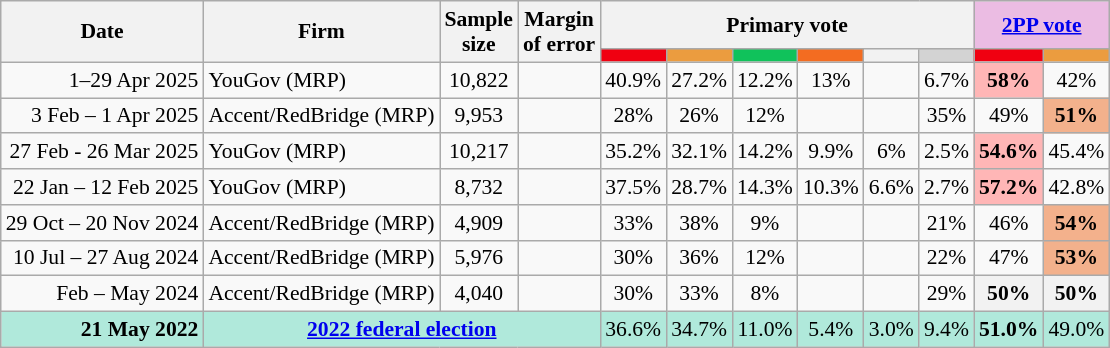<table class="nowrap wikitable tpl-blanktable" style=text-align:center;font-size:90%>
<tr>
<th rowspan=2>Date</th>
<th rowspan=2>Firm</th>
<th rowspan=2>Sample<br>size</th>
<th rowspan=2>Margin<br>of error</th>
<th colspan=6>Primary vote</th>
<th colspan=2 class=unsortable style=background:#ebbce3><a href='#'>2PP vote</a></th>
</tr>
<tr>
<th style="background:#F00011"></th>
<th style=background:#EB9C3F></th>
<th style=background:#10C25B></th>
<th style=background:#f36c21></th>
<th class=unsortable style=background:></th>
<th style=background:lightgray></th>
<th style="background:#F00011"></th>
<th style=background:#EB9C3F></th>
</tr>
<tr>
<td align=right>1–29 Apr 2025</td>
<td align=left>YouGov (MRP)</td>
<td>10,822</td>
<td></td>
<td>40.9%</td>
<td>27.2%</td>
<td>12.2%</td>
<td>13%</td>
<td></td>
<td>6.7%</td>
<th style=background:#FFB6B6>58%</th>
<td>42%</td>
</tr>
<tr>
<td align=right>3 Feb – 1 Apr 2025</td>
<td align=left>Accent/RedBridge (MRP)</td>
<td>9,953</td>
<td></td>
<td>28%</td>
<td>26%</td>
<td>12%</td>
<td></td>
<td></td>
<td>35%</td>
<td>49%</td>
<th style=background:#F3B18C>51%</th>
</tr>
<tr>
<td align=right>27 Feb - 26 Mar 2025</td>
<td align=left>YouGov (MRP)</td>
<td>10,217</td>
<td></td>
<td>35.2%</td>
<td>32.1%</td>
<td>14.2%</td>
<td>9.9%</td>
<td>6%</td>
<td>2.5%</td>
<th style=background:#FFB6B6>54.6%</th>
<td>45.4%</td>
</tr>
<tr>
<td align=right>22 Jan – 12 Feb 2025</td>
<td align=left>YouGov (MRP)</td>
<td>8,732</td>
<td></td>
<td>37.5%</td>
<td>28.7%</td>
<td>14.3%</td>
<td>10.3%</td>
<td>6.6%</td>
<td>2.7%</td>
<th style=background:#FFB6B6>57.2%</th>
<td>42.8%</td>
</tr>
<tr>
<td align=right>29 Oct – 20 Nov 2024</td>
<td align=left>Accent/RedBridge (MRP)</td>
<td>4,909</td>
<td></td>
<td>33%</td>
<td>38%</td>
<td>9%</td>
<td></td>
<td></td>
<td>21%</td>
<td>46%</td>
<th style=background:#F3B18C>54%</th>
</tr>
<tr>
<td align=right>10 Jul – 27 Aug 2024</td>
<td align=left>Accent/RedBridge (MRP)</td>
<td>5,976</td>
<td></td>
<td>30%</td>
<td>36%</td>
<td>12%</td>
<td></td>
<td></td>
<td>22%</td>
<td>47%</td>
<th style=background:#F3B18C><strong>53%</strong></th>
</tr>
<tr>
<td align=right>Feb – May 2024</td>
<td align=left>Accent/RedBridge (MRP)</td>
<td>4,040</td>
<td></td>
<td>30%</td>
<td>33%</td>
<td>8%</td>
<td></td>
<td></td>
<td>29%</td>
<th>50%</th>
<th>50%</th>
</tr>
<tr style=background:#b0e9db>
<td style=text-align:right data-sort-value=21-May-2022><strong>21 May 2022</strong></td>
<td colspan=3 style=text-align:center><strong><a href='#'>2022 federal election</a></strong></td>
<td>36.6%</td>
<td>34.7%</td>
<td>11.0%</td>
<td>5.4%</td>
<td>3.0%</td>
<td>9.4%</td>
<td><strong>51.0%</strong></td>
<td>49.0%</td>
</tr>
</table>
